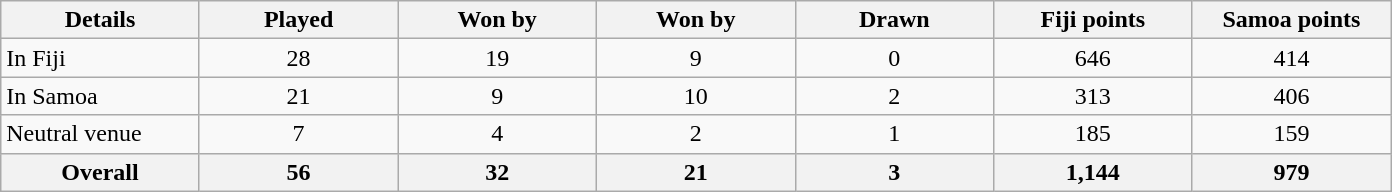<table class="wikitable sortable">
<tr>
<th width="125">Details</th>
<th width="125">Played</th>
<th width="125">Won by<br></th>
<th width="125">Won by<br></th>
<th width="125">Drawn</th>
<th width="125">Fiji points</th>
<th width="125">Samoa points</th>
</tr>
<tr>
<td>In Fiji</td>
<td align=center>28</td>
<td align=center>19</td>
<td align=center>9</td>
<td align=center>0</td>
<td align=center>646</td>
<td align=center>414</td>
</tr>
<tr>
<td>In Samoa</td>
<td align=center>21</td>
<td align=center>9</td>
<td align=center>10</td>
<td align=center>2</td>
<td align=center>313</td>
<td align=center>406</td>
</tr>
<tr>
<td>Neutral venue</td>
<td align=center>7</td>
<td align=center>4</td>
<td align=center>2</td>
<td align=center>1</td>
<td align=center>185</td>
<td align=center>159</td>
</tr>
<tr class="sortbottom">
<th align=center>Overall</th>
<th align=center>56</th>
<th align=center>32</th>
<th align=center>21</th>
<th align=center>3</th>
<th align=center>1,144</th>
<th align=center>979</th>
</tr>
</table>
